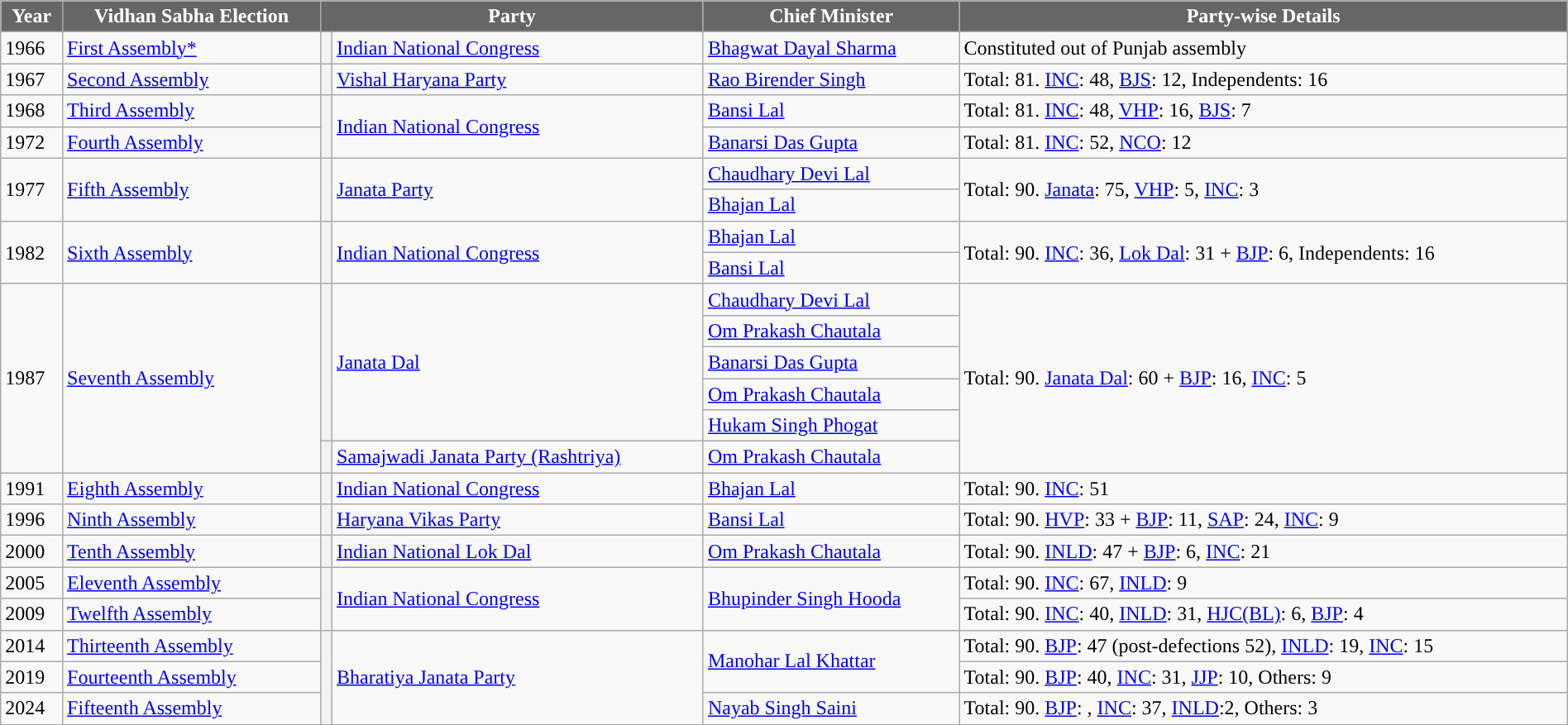<table class="wikitable sortable" width="100%">
<tr>
<th style="background-color:#666666; color:white">Year</th>
<th style="background-color:#666666; color:white">Vidhan Sabha Election</th>
<th colspan=2 style="background-color:#666666; color:white">Party</th>
<th style="background-color:#666666; color:white">Chief Minister</th>
<th style="background-color:#666666; color:white">Party-wise Details</th>
</tr>
<tr --->
<td>1966</td>
<td><a href='#'>First Assembly*</a></td>
<th style="background-color: "></th>
<td><a href='#'>Indian National Congress</a></td>
<td><a href='#'>Bhagwat Dayal Sharma</a></td>
<td>Constituted out of Punjab assembly</td>
</tr>
<tr --->
<td>1967</td>
<td><a href='#'>Second Assembly</a></td>
<th style="background-color: "></th>
<td><a href='#'>Vishal Haryana Party</a></td>
<td><a href='#'>Rao Birender Singh</a></td>
<td>Total: 81. <a href='#'>INC</a>: 48, <a href='#'>BJS</a>: 12, Independents: 16</td>
</tr>
<tr --->
<td>1968</td>
<td><a href='#'>Third Assembly</a></td>
<th rowspan=3 style="background-color: "></th>
<td rowspan=3><a href='#'>Indian National Congress</a></td>
<td rowspan=2><a href='#'>Bansi Lal</a></td>
<td>Total: 81. <a href='#'>INC</a>: 48, <a href='#'>VHP</a>: 16, <a href='#'>BJS</a>: 7</td>
</tr>
<tr --->
<td rowspan=2>1972</td>
<td rowspan=2><a href='#'>Fourth Assembly</a></td>
<td rowspan=2>Total: 81. <a href='#'>INC</a>: 52, <a href='#'>NCO</a>: 12</td>
</tr>
<tr --->
<td><a href='#'>Banarsi Das Gupta</a></td>
</tr>
<tr --->
<td rowspan=2>1977</td>
<td rowspan=2><a href='#'>Fifth Assembly</a></td>
<th rowspan=2 style="background-color: "></th>
<td rowspan=2><a href='#'>Janata Party</a></td>
<td><a href='#'>Chaudhary Devi Lal</a></td>
<td rowspan=2>Total: 90. <a href='#'>Janata</a>: 75, <a href='#'>VHP</a>: 5, <a href='#'>INC</a>: 3</td>
</tr>
<tr --->
<td><a href='#'>Bhajan Lal</a></td>
</tr>
<tr --->
<td rowspan=2>1982</td>
<td rowspan=2><a href='#'>Sixth Assembly</a></td>
<th rowspan=2 style="background-color: "></th>
<td rowspan=2><a href='#'>Indian National Congress</a></td>
<td><a href='#'>Bhajan Lal</a></td>
<td rowspan=2>Total: 90. <a href='#'>INC</a>: 36, <a href='#'>Lok Dal</a>: 31 + <a href='#'>BJP</a>: 6, Independents: 16</td>
</tr>
<tr --->
<td><a href='#'>Bansi Lal</a></td>
</tr>
<tr --->
<td rowspan=6>1987</td>
<td rowspan=6><a href='#'>Seventh Assembly</a></td>
<th rowspan=5 style="background-color: "></th>
<td rowspan=5><a href='#'>Janata Dal</a></td>
<td><a href='#'>Chaudhary Devi Lal</a></td>
<td rowspan=6>Total: 90. <a href='#'>Janata Dal</a>: 60 + <a href='#'>BJP</a>: 16, <a href='#'>INC</a>: 5</td>
</tr>
<tr --->
<td><a href='#'>Om Prakash Chautala</a></td>
</tr>
<tr --->
<td><a href='#'>Banarsi Das Gupta</a></td>
</tr>
<tr --->
<td><a href='#'>Om Prakash Chautala</a></td>
</tr>
<tr --->
<td><a href='#'>Hukam Singh Phogat</a></td>
</tr>
<tr --->
<th style="background-color: "></th>
<td><a href='#'>Samajwadi Janata Party (Rashtriya)</a></td>
<td><a href='#'>Om Prakash Chautala</a></td>
</tr>
<tr --->
<td>1991</td>
<td><a href='#'>Eighth Assembly</a></td>
<th style="background-color: "></th>
<td><a href='#'>Indian National Congress</a></td>
<td><a href='#'>Bhajan Lal</a></td>
<td>Total: 90. <a href='#'>INC</a>: 51</td>
</tr>
<tr --->
<td rowspan=2>1996</td>
<td rowspan=2><a href='#'>Ninth Assembly</a></td>
<th style="background-color: "></th>
<td><a href='#'>Haryana Vikas Party</a></td>
<td><a href='#'>Bansi Lal</a></td>
<td rowspan=2>Total: 90. <a href='#'>HVP</a>: 33 + <a href='#'>BJP</a>: 11, <a href='#'>SAP</a>: 24, <a href='#'>INC</a>: 9</td>
</tr>
<tr --->
<th rowspan=2 style="background-color: "></th>
<td rowspan=2><a href='#'>Indian National Lok Dal</a></td>
<td rowspan=2><a href='#'>Om Prakash Chautala</a></td>
</tr>
<tr --->
<td>2000</td>
<td><a href='#'>Tenth Assembly</a></td>
<td>Total: 90. <a href='#'>INLD</a>: 47 + <a href='#'>BJP</a>: 6, <a href='#'>INC</a>: 21</td>
</tr>
<tr --->
<td>2005</td>
<td><a href='#'>Eleventh Assembly</a></td>
<th rowspan=2 style="background-color: "></th>
<td rowspan=2><a href='#'>Indian National Congress</a></td>
<td rowspan=2><a href='#'>Bhupinder Singh Hooda</a></td>
<td>Total: 90. <a href='#'>INC</a>: 67, <a href='#'>INLD</a>: 9</td>
</tr>
<tr --->
<td>2009</td>
<td><a href='#'>Twelfth Assembly</a></td>
<td>Total: 90. <a href='#'>INC</a>: 40, <a href='#'>INLD</a>: 31, <a href='#'>HJC(BL)</a>: 6, <a href='#'>BJP</a>: 4</td>
</tr>
<tr --->
<td>2014</td>
<td><a href='#'>Thirteenth Assembly</a></td>
<th rowspan=4 style="background-color: "></th>
<td rowspan=4><a href='#'>Bharatiya Janata Party</a></td>
<td rowspan=2><a href='#'>Manohar Lal Khattar</a></td>
<td>Total: 90. <a href='#'>BJP</a>: 47 (post-defections 52), <a href='#'>INLD</a>: 19, <a href='#'>INC</a>: 15</td>
</tr>
<tr --->
<td>2019</td>
<td><a href='#'>Fourteenth Assembly</a></td>
<td>Total: 90. <a href='#'>BJP</a>: 40, <a href='#'>INC</a>: 31, <a href='#'>JJP</a>: 10, Others: 9</td>
</tr>
<tr --->
<td>2024</td>
<td><a href='#'>Fifteenth Assembly</a></td>
<td><a href='#'>Nayab Singh Saini</a></td>
<td>Total: 90. <a href='#'>BJP</a>: , <a href='#'>INC</a>: 37,  <a href='#'>INLD</a>:2, Others: 3</td>
</tr>
<tr --->
</tr>
</table>
